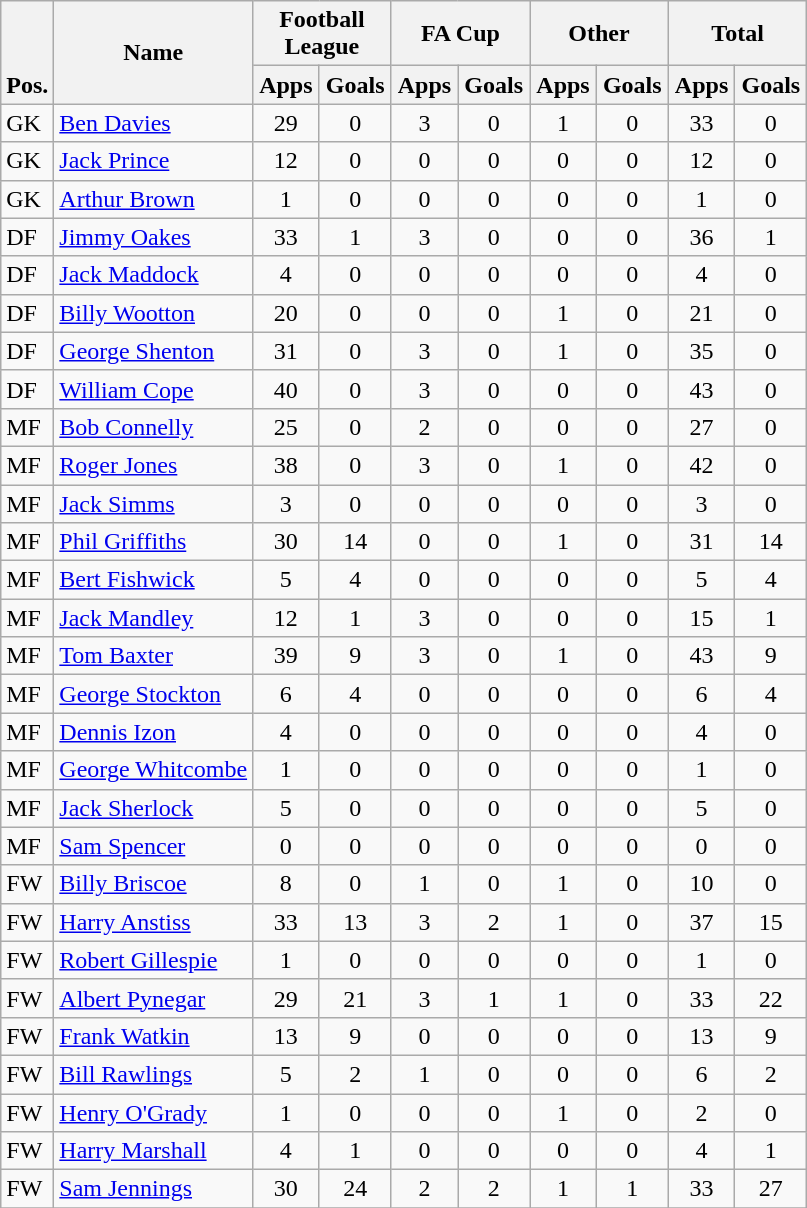<table class="wikitable" style="text-align:center">
<tr>
<th rowspan="2" valign="bottom">Pos.</th>
<th rowspan="2">Name</th>
<th colspan="2" width="85">Football League</th>
<th colspan="2" width="85">FA Cup</th>
<th colspan="2" width="85">Other</th>
<th colspan="2" width="85">Total</th>
</tr>
<tr>
<th>Apps</th>
<th>Goals</th>
<th>Apps</th>
<th>Goals</th>
<th>Apps</th>
<th>Goals</th>
<th>Apps</th>
<th>Goals</th>
</tr>
<tr>
<td align="left">GK</td>
<td align="left"> <a href='#'>Ben Davies</a></td>
<td>29</td>
<td>0</td>
<td>3</td>
<td>0</td>
<td>1</td>
<td>0</td>
<td>33</td>
<td>0</td>
</tr>
<tr>
<td align="left">GK</td>
<td align="left"> <a href='#'>Jack Prince</a></td>
<td>12</td>
<td>0</td>
<td>0</td>
<td>0</td>
<td>0</td>
<td>0</td>
<td>12</td>
<td>0</td>
</tr>
<tr>
<td align="left">GK</td>
<td align="left"> <a href='#'>Arthur Brown</a></td>
<td>1</td>
<td>0</td>
<td>0</td>
<td>0</td>
<td>0</td>
<td>0</td>
<td>1</td>
<td>0</td>
</tr>
<tr>
<td align="left">DF</td>
<td align="left"> <a href='#'>Jimmy Oakes</a></td>
<td>33</td>
<td>1</td>
<td>3</td>
<td>0</td>
<td>0</td>
<td>0</td>
<td>36</td>
<td>1</td>
</tr>
<tr>
<td align="left">DF</td>
<td align="left"> <a href='#'>Jack Maddock</a></td>
<td>4</td>
<td>0</td>
<td>0</td>
<td>0</td>
<td>0</td>
<td>0</td>
<td>4</td>
<td>0</td>
</tr>
<tr>
<td align="left">DF</td>
<td align="left"> <a href='#'>Billy Wootton</a></td>
<td>20</td>
<td>0</td>
<td>0</td>
<td>0</td>
<td>1</td>
<td>0</td>
<td>21</td>
<td>0</td>
</tr>
<tr>
<td align="left">DF</td>
<td align="left"> <a href='#'>George Shenton</a></td>
<td>31</td>
<td>0</td>
<td>3</td>
<td>0</td>
<td>1</td>
<td>0</td>
<td>35</td>
<td>0</td>
</tr>
<tr>
<td align="left">DF</td>
<td align="left"> <a href='#'>William Cope</a></td>
<td>40</td>
<td>0</td>
<td>3</td>
<td>0</td>
<td>0</td>
<td>0</td>
<td>43</td>
<td>0</td>
</tr>
<tr>
<td align="left">MF</td>
<td align="left"> <a href='#'>Bob Connelly</a></td>
<td>25</td>
<td>0</td>
<td>2</td>
<td>0</td>
<td>0</td>
<td>0</td>
<td>27</td>
<td>0</td>
</tr>
<tr>
<td align="left">MF</td>
<td align="left"> <a href='#'>Roger Jones</a></td>
<td>38</td>
<td>0</td>
<td>3</td>
<td>0</td>
<td>1</td>
<td>0</td>
<td>42</td>
<td>0</td>
</tr>
<tr>
<td align="left">MF</td>
<td align="left"> <a href='#'>Jack Simms</a></td>
<td>3</td>
<td>0</td>
<td>0</td>
<td>0</td>
<td>0</td>
<td>0</td>
<td>3</td>
<td>0</td>
</tr>
<tr>
<td align="left">MF</td>
<td align="left"> <a href='#'>Phil Griffiths</a></td>
<td>30</td>
<td>14</td>
<td>0</td>
<td>0</td>
<td>1</td>
<td>0</td>
<td>31</td>
<td>14</td>
</tr>
<tr>
<td align="left">MF</td>
<td align="left"> <a href='#'>Bert Fishwick</a></td>
<td>5</td>
<td>4</td>
<td>0</td>
<td>0</td>
<td>0</td>
<td>0</td>
<td>5</td>
<td>4</td>
</tr>
<tr>
<td align="left">MF</td>
<td align="left"> <a href='#'>Jack Mandley</a></td>
<td>12</td>
<td>1</td>
<td>3</td>
<td>0</td>
<td>0</td>
<td>0</td>
<td>15</td>
<td>1</td>
</tr>
<tr>
<td align="left">MF</td>
<td align="left"> <a href='#'>Tom Baxter</a></td>
<td>39</td>
<td>9</td>
<td>3</td>
<td>0</td>
<td>1</td>
<td>0</td>
<td>43</td>
<td>9</td>
</tr>
<tr>
<td align="left">MF</td>
<td align="left"> <a href='#'>George Stockton</a></td>
<td>6</td>
<td>4</td>
<td>0</td>
<td>0</td>
<td>0</td>
<td>0</td>
<td>6</td>
<td>4</td>
</tr>
<tr>
<td align="left">MF</td>
<td align="left"> <a href='#'>Dennis Izon</a></td>
<td>4</td>
<td>0</td>
<td>0</td>
<td>0</td>
<td>0</td>
<td>0</td>
<td>4</td>
<td>0</td>
</tr>
<tr>
<td align="left">MF</td>
<td align="left"> <a href='#'>George Whitcombe</a></td>
<td>1</td>
<td>0</td>
<td>0</td>
<td>0</td>
<td>0</td>
<td>0</td>
<td>1</td>
<td>0</td>
</tr>
<tr>
<td align="left">MF</td>
<td align="left"> <a href='#'>Jack Sherlock</a></td>
<td>5</td>
<td>0</td>
<td>0</td>
<td>0</td>
<td>0</td>
<td>0</td>
<td>5</td>
<td>0</td>
</tr>
<tr>
<td align="left">MF</td>
<td align="left"> <a href='#'>Sam Spencer</a></td>
<td>0</td>
<td>0</td>
<td>0</td>
<td>0</td>
<td>0</td>
<td>0</td>
<td>0</td>
<td>0</td>
</tr>
<tr>
<td align="left">FW</td>
<td align="left"> <a href='#'>Billy Briscoe</a></td>
<td>8</td>
<td>0</td>
<td>1</td>
<td>0</td>
<td>1</td>
<td>0</td>
<td>10</td>
<td>0</td>
</tr>
<tr>
<td align="left">FW</td>
<td align="left"> <a href='#'>Harry Anstiss</a></td>
<td>33</td>
<td>13</td>
<td>3</td>
<td>2</td>
<td>1</td>
<td>0</td>
<td>37</td>
<td>15</td>
</tr>
<tr>
<td align="left">FW</td>
<td align="left"> <a href='#'>Robert Gillespie</a></td>
<td>1</td>
<td>0</td>
<td>0</td>
<td>0</td>
<td>0</td>
<td>0</td>
<td>1</td>
<td>0</td>
</tr>
<tr>
<td align="left">FW</td>
<td align="left"> <a href='#'>Albert Pynegar</a></td>
<td>29</td>
<td>21</td>
<td>3</td>
<td>1</td>
<td>1</td>
<td>0</td>
<td>33</td>
<td>22</td>
</tr>
<tr>
<td align="left">FW</td>
<td align="left"> <a href='#'>Frank Watkin</a></td>
<td>13</td>
<td>9</td>
<td>0</td>
<td>0</td>
<td>0</td>
<td>0</td>
<td>13</td>
<td>9</td>
</tr>
<tr>
<td align="left">FW</td>
<td align="left"> <a href='#'>Bill Rawlings</a></td>
<td>5</td>
<td>2</td>
<td>1</td>
<td>0</td>
<td>0</td>
<td>0</td>
<td>6</td>
<td>2</td>
</tr>
<tr>
<td align="left">FW</td>
<td align="left"> <a href='#'>Henry O'Grady</a></td>
<td>1</td>
<td>0</td>
<td>0</td>
<td>0</td>
<td>1</td>
<td>0</td>
<td>2</td>
<td>0</td>
</tr>
<tr>
<td align="left">FW</td>
<td align="left"> <a href='#'>Harry Marshall</a></td>
<td>4</td>
<td>1</td>
<td>0</td>
<td>0</td>
<td>0</td>
<td>0</td>
<td>4</td>
<td>1</td>
</tr>
<tr>
<td align="left">FW</td>
<td align="left"> <a href='#'>Sam Jennings</a></td>
<td>30</td>
<td>24</td>
<td>2</td>
<td>2</td>
<td>1</td>
<td>1</td>
<td>33</td>
<td>27</td>
</tr>
<tr>
</tr>
</table>
